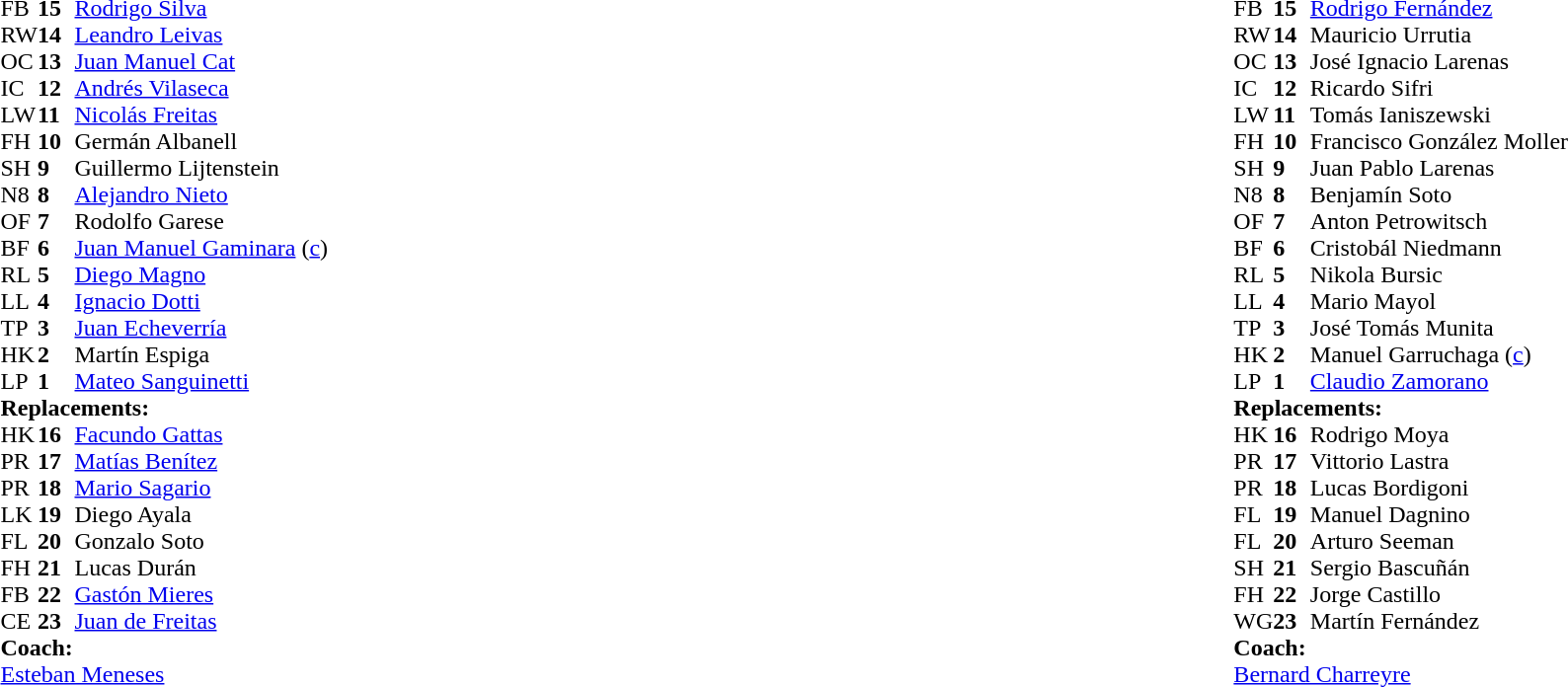<table style="width:100%">
<tr>
<td style="vertical-align:top; width:50%"><br><table cellspacing="0" cellpadding="0">
<tr>
<th width="25"></th>
<th width="25"></th>
</tr>
<tr>
<td>FB</td>
<td><strong>15</strong></td>
<td><a href='#'>Rodrigo Silva</a></td>
<td></td>
<td></td>
</tr>
<tr>
<td>RW</td>
<td><strong>14</strong></td>
<td><a href='#'>Leandro Leivas</a></td>
</tr>
<tr>
<td>OC</td>
<td><strong>13</strong></td>
<td><a href='#'>Juan Manuel Cat</a></td>
</tr>
<tr>
<td>IC</td>
<td><strong>12</strong></td>
<td><a href='#'>Andrés Vilaseca</a></td>
<td></td>
<td></td>
</tr>
<tr>
<td>LW</td>
<td><strong>11</strong></td>
<td><a href='#'>Nicolás Freitas</a></td>
</tr>
<tr>
<td>FH</td>
<td><strong>10</strong></td>
<td>Germán Albanell</td>
<td></td>
<td></td>
</tr>
<tr>
<td>SH</td>
<td><strong>9</strong></td>
<td>Guillermo Lijtenstein</td>
</tr>
<tr>
<td>N8</td>
<td><strong>8</strong></td>
<td><a href='#'>Alejandro Nieto</a></td>
<td></td>
<td></td>
</tr>
<tr>
<td>OF</td>
<td><strong>7</strong></td>
<td>Rodolfo Garese</td>
</tr>
<tr>
<td>BF</td>
<td><strong>6</strong></td>
<td><a href='#'>Juan Manuel Gaminara</a> (<a href='#'>c</a>)</td>
</tr>
<tr>
<td>RL</td>
<td><strong>5</strong></td>
<td><a href='#'>Diego Magno</a></td>
</tr>
<tr>
<td>LL</td>
<td><strong>4</strong></td>
<td><a href='#'>Ignacio Dotti</a></td>
<td></td>
<td></td>
</tr>
<tr>
<td>TP</td>
<td><strong>3</strong></td>
<td><a href='#'>Juan Echeverría</a></td>
<td></td>
<td></td>
</tr>
<tr>
<td>HK</td>
<td><strong>2</strong></td>
<td>Martín Espiga</td>
<td></td>
<td></td>
</tr>
<tr>
<td>LP</td>
<td><strong>1</strong></td>
<td><a href='#'>Mateo Sanguinetti</a></td>
<td></td>
<td></td>
</tr>
<tr>
<td colspan=3><strong>Replacements:</strong></td>
</tr>
<tr>
<td>HK</td>
<td><strong>16</strong></td>
<td><a href='#'>Facundo Gattas</a></td>
<td></td>
<td></td>
</tr>
<tr>
<td>PR</td>
<td><strong>17</strong></td>
<td><a href='#'>Matías Benítez</a></td>
<td></td>
<td></td>
</tr>
<tr>
<td>PR</td>
<td><strong>18</strong></td>
<td><a href='#'>Mario Sagario</a></td>
<td></td>
<td></td>
</tr>
<tr>
<td>LK</td>
<td><strong>19</strong></td>
<td>Diego Ayala</td>
<td></td>
<td></td>
</tr>
<tr>
<td>FL</td>
<td><strong>20</strong></td>
<td>Gonzalo Soto</td>
<td></td>
<td></td>
</tr>
<tr>
<td>FH</td>
<td><strong>21</strong></td>
<td>Lucas Durán</td>
<td></td>
<td></td>
</tr>
<tr>
<td>FB</td>
<td><strong>22</strong></td>
<td><a href='#'>Gastón Mieres</a></td>
<td></td>
<td></td>
</tr>
<tr>
<td>CE</td>
<td><strong>23</strong></td>
<td><a href='#'>Juan de Freitas</a></td>
<td></td>
<td></td>
</tr>
<tr>
<td colspan=3><strong>Coach:</strong></td>
</tr>
<tr>
<td colspan="4"> <a href='#'>Esteban Meneses</a></td>
</tr>
</table>
</td>
<td style="vertical-align:top"></td>
<td style="vertical-align:top; width:50%"><br><table cellspacing="0" cellpadding="0" style="margin:auto">
<tr>
<th width="25"></th>
<th width="25"></th>
</tr>
<tr>
<td>FB</td>
<td><strong>15</strong></td>
<td><a href='#'>Rodrigo Fernández</a></td>
<td></td>
<td></td>
</tr>
<tr>
<td>RW</td>
<td><strong>14</strong></td>
<td>Mauricio Urrutia</td>
</tr>
<tr>
<td>OC</td>
<td><strong>13</strong></td>
<td>José Ignacio Larenas</td>
</tr>
<tr>
<td>IC</td>
<td><strong>12</strong></td>
<td>Ricardo Sifri</td>
<td></td>
<td></td>
</tr>
<tr>
<td>LW</td>
<td><strong>11</strong></td>
<td>Tomás Ianiszewski</td>
<td></td>
</tr>
<tr>
<td>FH</td>
<td><strong>10</strong></td>
<td>Francisco González Moller</td>
<td></td>
</tr>
<tr>
<td>SH</td>
<td><strong>9</strong></td>
<td>Juan Pablo Larenas</td>
<td></td>
<td></td>
</tr>
<tr>
<td>N8</td>
<td><strong>8</strong></td>
<td>Benjamín Soto</td>
<td></td>
<td></td>
</tr>
<tr>
<td>OF</td>
<td><strong>7</strong></td>
<td>Anton Petrowitsch</td>
</tr>
<tr>
<td>BF</td>
<td><strong>6</strong></td>
<td>Cristobál Niedmann</td>
<td></td>
<td></td>
</tr>
<tr>
<td>RL</td>
<td><strong>5</strong></td>
<td>Nikola Bursic</td>
</tr>
<tr>
<td>LL</td>
<td><strong>4</strong></td>
<td>Mario Mayol</td>
</tr>
<tr>
<td>TP</td>
<td><strong>3</strong></td>
<td>José Tomás Munita</td>
<td></td>
<td></td>
</tr>
<tr>
<td>HK</td>
<td><strong>2</strong></td>
<td>Manuel Garruchaga (<a href='#'>c</a>)</td>
</tr>
<tr>
<td>LP</td>
<td><strong>1</strong></td>
<td><a href='#'>Claudio Zamorano</a></td>
<td></td>
<td></td>
</tr>
<tr>
<td colspan=3><strong>Replacements:</strong></td>
</tr>
<tr>
<td>HK</td>
<td><strong>16</strong></td>
<td>Rodrigo Moya</td>
</tr>
<tr>
<td>PR</td>
<td><strong>17</strong></td>
<td>Vittorio Lastra</td>
<td></td>
<td></td>
</tr>
<tr>
<td>PR</td>
<td><strong>18</strong></td>
<td>Lucas Bordigoni</td>
<td></td>
<td></td>
</tr>
<tr>
<td>FL</td>
<td><strong>19</strong></td>
<td>Manuel Dagnino</td>
<td></td>
<td></td>
</tr>
<tr>
<td>FL</td>
<td><strong>20</strong></td>
<td>Arturo Seeman</td>
<td></td>
<td></td>
</tr>
<tr>
<td>SH</td>
<td><strong>21</strong></td>
<td>Sergio Bascuñán</td>
<td></td>
<td></td>
</tr>
<tr>
<td>FH</td>
<td><strong>22</strong></td>
<td>Jorge Castillo</td>
<td></td>
<td></td>
</tr>
<tr>
<td>WG</td>
<td><strong>23</strong></td>
<td>Martín Fernández</td>
<td></td>
<td></td>
</tr>
<tr>
<td colspan=3><strong>Coach:</strong></td>
</tr>
<tr>
<td colspan="4"> <a href='#'>Bernard Charreyre</a></td>
</tr>
</table>
</td>
</tr>
</table>
